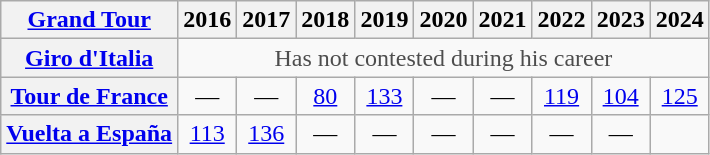<table class="wikitable plainrowheaders">
<tr>
<th scope="col"><a href='#'>Grand Tour</a></th>
<th scope="col">2016</th>
<th scope="col">2017</th>
<th scope="col">2018</th>
<th scope="col">2019</th>
<th scope="col">2020</th>
<th scope="col">2021</th>
<th scope="col">2022</th>
<th scope="col">2023</th>
<th scope="col">2024</th>
</tr>
<tr style="text-align:center;">
<th scope="row"> <a href='#'>Giro d'Italia</a></th>
<td style="color:#4d4d4d;" colspan=9>Has not contested during his career</td>
</tr>
<tr style="text-align:center;">
<th scope="row"> <a href='#'>Tour de France</a></th>
<td>—</td>
<td>—</td>
<td><a href='#'>80</a></td>
<td><a href='#'>133</a></td>
<td>—</td>
<td>—</td>
<td><a href='#'>119</a></td>
<td><a href='#'>104</a></td>
<td><a href='#'>125</a></td>
</tr>
<tr style="text-align:center;">
<th scope="row"> <a href='#'>Vuelta a España</a></th>
<td><a href='#'>113</a></td>
<td><a href='#'>136</a></td>
<td>—</td>
<td>—</td>
<td>—</td>
<td>—</td>
<td>—</td>
<td>—</td>
<td></td>
</tr>
</table>
